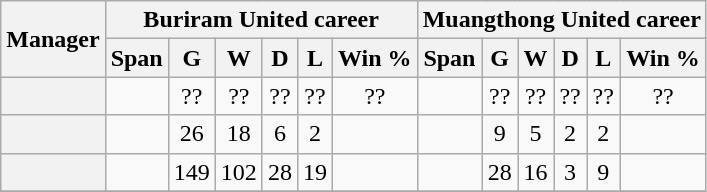<table class="wikitable plainrowheaders" style="text-align:center">
<tr>
<th rowspan="2" scope="col">Manager</th>
<th colspan="6" scope="col">Buriram United career</th>
<th colspan="6" scope="col">Muangthong United career</th>
</tr>
<tr>
<th scope="col">Span</th>
<th scope="col">G</th>
<th scope="col">W</th>
<th scope="col">D</th>
<th scope="col">L</th>
<th scope="col">Win %</th>
<th scope="col">Span</th>
<th scope="col">G</th>
<th scope="col">W</th>
<th scope="col">D</th>
<th scope="col">L</th>
<th scope="col">Win %</th>
</tr>
<tr>
<th scope="row" align="left"></th>
<td></td>
<td>??</td>
<td>??</td>
<td>??</td>
<td>??</td>
<td>??</td>
<td></td>
<td>??</td>
<td>??</td>
<td>??</td>
<td>??</td>
<td>??</td>
</tr>
<tr>
<th scope="row" align="left"></th>
<td></td>
<td>26</td>
<td>18</td>
<td>6</td>
<td>2</td>
<td></td>
<td></td>
<td>9</td>
<td>5</td>
<td>2</td>
<td>2</td>
<td></td>
</tr>
<tr>
<th scope="row" align="left"></th>
<td></td>
<td>149</td>
<td>102</td>
<td>28</td>
<td>19</td>
<td></td>
<td></td>
<td>28</td>
<td>16</td>
<td>3</td>
<td>9</td>
<td></td>
</tr>
<tr>
</tr>
</table>
